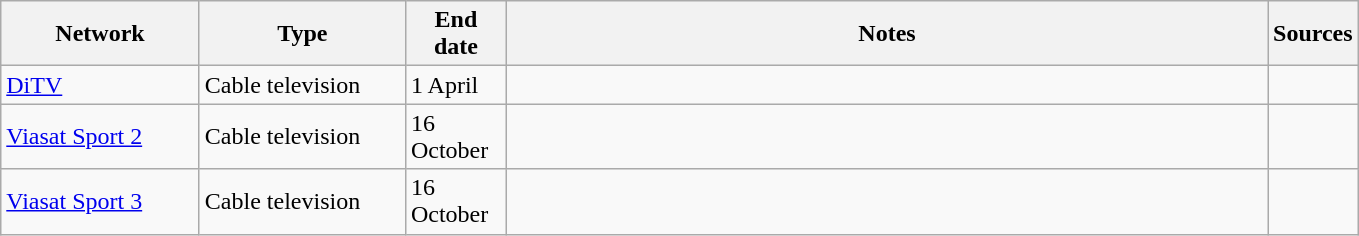<table class="wikitable">
<tr>
<th style="text-align:center; width:125px">Network</th>
<th style="text-align:center; width:130px">Type</th>
<th style="text-align:center; width:60px">End date</th>
<th style="text-align:center; width:500px">Notes</th>
<th style="text-align:center; width:30px">Sources</th>
</tr>
<tr>
<td><a href='#'>DiTV</a></td>
<td>Cable television</td>
<td>1 April</td>
<td></td>
<td></td>
</tr>
<tr>
<td><a href='#'>Viasat Sport 2</a></td>
<td>Cable television</td>
<td>16 October</td>
<td></td>
<td></td>
</tr>
<tr>
<td><a href='#'>Viasat Sport 3</a></td>
<td>Cable television</td>
<td>16 October</td>
<td></td>
<td></td>
</tr>
</table>
